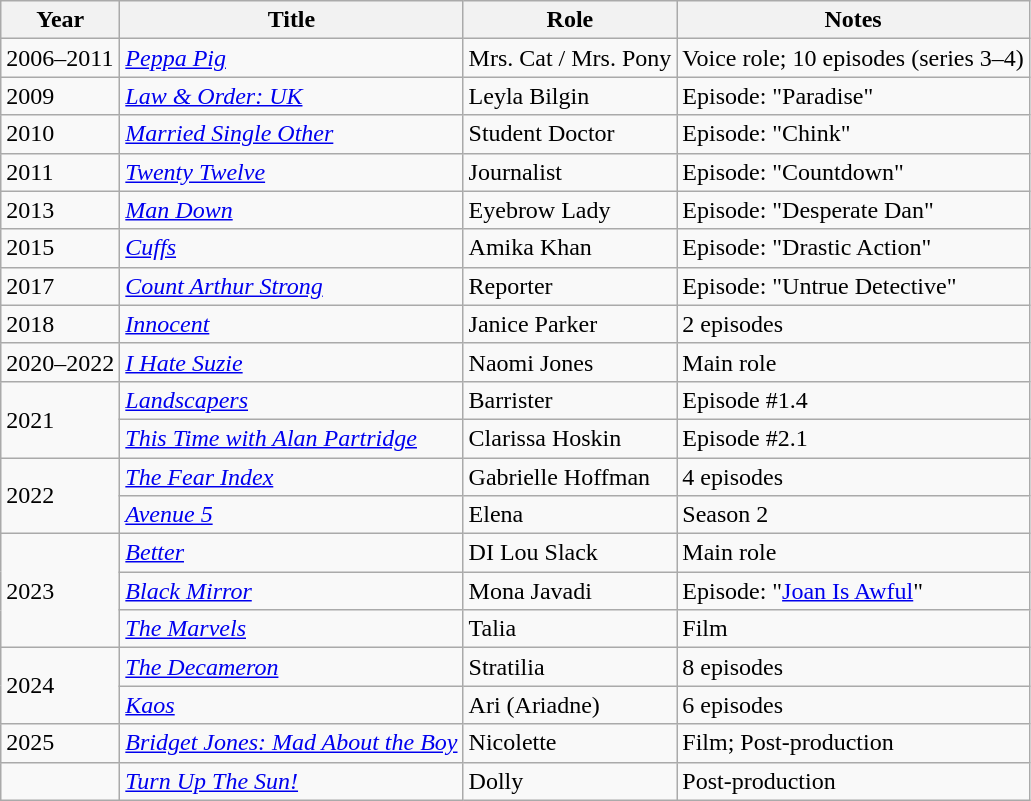<table class="wikitable sortable">
<tr>
<th>Year</th>
<th>Title</th>
<th>Role</th>
<th class="unsortable">Notes</th>
</tr>
<tr>
<td>2006–2011</td>
<td><em><a href='#'>Peppa Pig</a></em></td>
<td>Mrs. Cat / Mrs. Pony</td>
<td>Voice role; 10 episodes (series 3–4)</td>
</tr>
<tr>
<td>2009</td>
<td><em><a href='#'>Law & Order: UK</a></em></td>
<td>Leyla Bilgin</td>
<td>Episode: "Paradise"</td>
</tr>
<tr>
<td>2010</td>
<td><em><a href='#'>Married Single Other</a></em></td>
<td>Student Doctor</td>
<td>Episode: "Chink"</td>
</tr>
<tr>
<td>2011</td>
<td><em><a href='#'>Twenty Twelve</a></em></td>
<td>Journalist</td>
<td>Episode: "Countdown"</td>
</tr>
<tr>
<td>2013</td>
<td><em><a href='#'>Man Down</a></em></td>
<td>Eyebrow Lady</td>
<td>Episode: "Desperate Dan"</td>
</tr>
<tr>
<td>2015</td>
<td><em><a href='#'>Cuffs</a></em></td>
<td>Amika Khan</td>
<td>Episode: "Drastic Action"</td>
</tr>
<tr>
<td>2017</td>
<td><em><a href='#'>Count Arthur Strong</a></em></td>
<td>Reporter</td>
<td>Episode: "Untrue Detective"</td>
</tr>
<tr>
<td>2018</td>
<td><em><a href='#'>Innocent</a></em></td>
<td>Janice Parker</td>
<td>2 episodes</td>
</tr>
<tr>
<td>2020–2022</td>
<td><em><a href='#'>I Hate Suzie</a></em></td>
<td>Naomi Jones</td>
<td>Main role</td>
</tr>
<tr>
<td rowspan="2">2021</td>
<td><em><a href='#'>Landscapers</a></em></td>
<td>Barrister</td>
<td>Episode #1.4</td>
</tr>
<tr>
<td><em><a href='#'>This Time with Alan Partridge</a></em></td>
<td>Clarissa Hoskin</td>
<td>Episode #2.1</td>
</tr>
<tr>
<td rowspan="2">2022</td>
<td><em><a href='#'>The Fear Index</a></em></td>
<td>Gabrielle Hoffman</td>
<td>4 episodes</td>
</tr>
<tr>
<td><em><a href='#'>Avenue 5</a></em></td>
<td>Elena</td>
<td>Season 2</td>
</tr>
<tr>
<td rowspan="3">2023</td>
<td><em><a href='#'>Better</a></em></td>
<td>DI Lou Slack</td>
<td>Main role</td>
</tr>
<tr>
<td><em><a href='#'>Black Mirror</a></em></td>
<td>Mona Javadi</td>
<td>Episode: "<a href='#'>Joan Is Awful</a>"</td>
</tr>
<tr>
<td><em><a href='#'>The Marvels</a></em></td>
<td>Talia</td>
<td>Film</td>
</tr>
<tr>
<td rowspan="2">2024</td>
<td><em><a href='#'>The Decameron</a></em></td>
<td>Stratilia</td>
<td>8 episodes</td>
</tr>
<tr>
<td><em><a href='#'>Kaos</a></em></td>
<td>Ari (Ariadne)</td>
<td>6 episodes</td>
</tr>
<tr>
<td>2025</td>
<td><em><a href='#'>Bridget Jones: Mad About the Boy</a></em></td>
<td>Nicolette</td>
<td>Film; Post-production</td>
</tr>
<tr>
<td></td>
<td><em><a href='#'>Turn Up The Sun!</a></em></td>
<td>Dolly</td>
<td>Post-production</td>
</tr>
</table>
